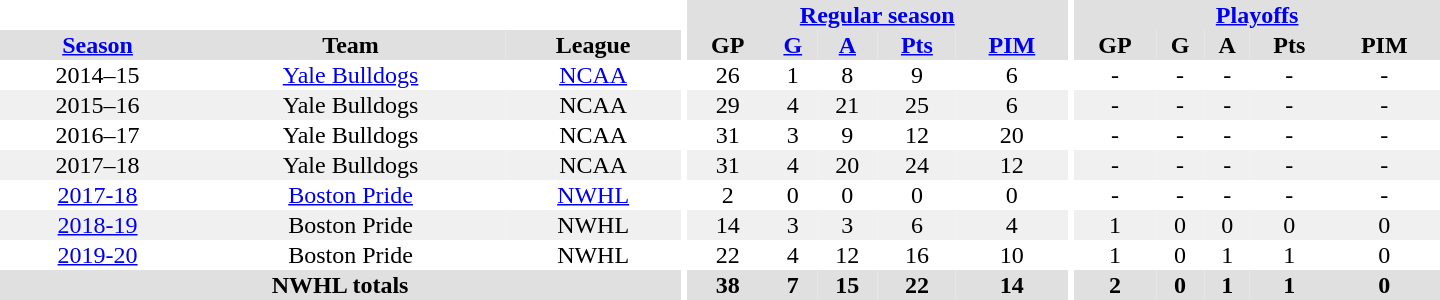<table border="0" cellpadding="1" cellspacing="0" style="text-align:center; width:60em">
<tr bgcolor="#e0e0e0">
<th colspan="3" bgcolor="#ffffff"></th>
<th rowspan="99" bgcolor="#ffffff"></th>
<th colspan="5"><a href='#'>Regular season</a></th>
<th rowspan="99" bgcolor="#ffffff"></th>
<th colspan="5"><a href='#'>Playoffs</a></th>
</tr>
<tr bgcolor="#e0e0e0">
<th><a href='#'>Season</a></th>
<th>Team</th>
<th>League</th>
<th>GP</th>
<th><a href='#'>G</a></th>
<th><a href='#'>A</a></th>
<th><a href='#'>Pts</a></th>
<th><a href='#'>PIM</a></th>
<th>GP</th>
<th>G</th>
<th>A</th>
<th>Pts</th>
<th>PIM</th>
</tr>
<tr>
<td>2014–15</td>
<td><a href='#'>Yale Bulldogs</a></td>
<td><a href='#'>NCAA</a></td>
<td>26</td>
<td>1</td>
<td>8</td>
<td>9</td>
<td>6</td>
<td>-</td>
<td>-</td>
<td>-</td>
<td>-</td>
<td>-</td>
</tr>
<tr style="background:#f0f0f0;">
<td>2015–16</td>
<td>Yale Bulldogs</td>
<td>NCAA</td>
<td>29</td>
<td>4</td>
<td>21</td>
<td>25</td>
<td>6</td>
<td>-</td>
<td>-</td>
<td>-</td>
<td>-</td>
<td>-</td>
</tr>
<tr>
<td>2016–17</td>
<td>Yale Bulldogs</td>
<td>NCAA</td>
<td>31</td>
<td>3</td>
<td>9</td>
<td>12</td>
<td>20</td>
<td>-</td>
<td>-</td>
<td>-</td>
<td>-</td>
<td>-</td>
</tr>
<tr style="background:#f0f0f0;">
<td>2017–18</td>
<td>Yale Bulldogs</td>
<td>NCAA</td>
<td>31</td>
<td>4</td>
<td>20</td>
<td>24</td>
<td>12</td>
<td>-</td>
<td>-</td>
<td>-</td>
<td>-</td>
<td>-</td>
</tr>
<tr>
<td><a href='#'>2017-18</a></td>
<td><a href='#'>Boston Pride</a></td>
<td><a href='#'>NWHL</a></td>
<td>2</td>
<td>0</td>
<td>0</td>
<td>0</td>
<td>0</td>
<td>-</td>
<td>-</td>
<td>-</td>
<td>-</td>
<td>-</td>
</tr>
<tr bgcolor="#f0f0f0">
<td><a href='#'>2018-19</a></td>
<td>Boston Pride</td>
<td>NWHL</td>
<td>14</td>
<td>3</td>
<td>3</td>
<td>6</td>
<td>4</td>
<td>1</td>
<td>0</td>
<td>0</td>
<td>0</td>
<td>0</td>
</tr>
<tr>
<td><a href='#'>2019-20</a></td>
<td>Boston Pride</td>
<td>NWHL</td>
<td>22</td>
<td>4</td>
<td>12</td>
<td>16</td>
<td>10</td>
<td>1</td>
<td>0</td>
<td>1</td>
<td>1</td>
<td>0</td>
</tr>
<tr bgcolor="#e0e0e0">
<th colspan="3">NWHL totals</th>
<th>38</th>
<th>7</th>
<th>15</th>
<th>22</th>
<th>14</th>
<th>2</th>
<th>0</th>
<th>1</th>
<th>1</th>
<th>0</th>
</tr>
</table>
